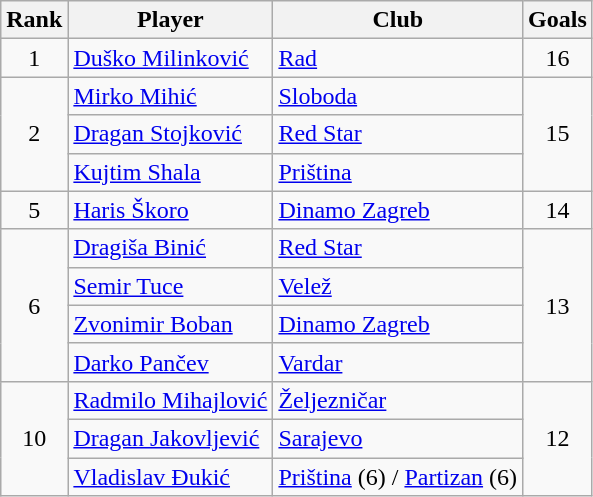<table class="wikitable">
<tr>
<th>Rank</th>
<th>Player</th>
<th>Club</th>
<th>Goals</th>
</tr>
<tr>
<td rowspan=1 align=center>1</td>
<td> <a href='#'>Duško Milinković</a></td>
<td><a href='#'>Rad</a></td>
<td align=center>16</td>
</tr>
<tr>
<td rowspan=3 align=center>2</td>
<td> <a href='#'>Mirko Mihić</a></td>
<td><a href='#'>Sloboda</a></td>
<td rowspan=3 align=center>15</td>
</tr>
<tr>
<td> <a href='#'>Dragan Stojković</a></td>
<td><a href='#'>Red Star</a></td>
</tr>
<tr>
<td> <a href='#'>Kujtim Shala</a></td>
<td><a href='#'>Priština</a></td>
</tr>
<tr>
<td rowspan=1 align=center>5</td>
<td> <a href='#'>Haris Škoro</a></td>
<td><a href='#'>Dinamo Zagreb</a></td>
<td align=center>14</td>
</tr>
<tr>
<td rowspan=4 align=center>6</td>
<td> <a href='#'>Dragiša Binić</a></td>
<td><a href='#'>Red Star</a></td>
<td rowspan=4 align=center>13</td>
</tr>
<tr>
<td> <a href='#'>Semir Tuce</a></td>
<td><a href='#'>Velež</a></td>
</tr>
<tr>
<td> <a href='#'>Zvonimir Boban</a></td>
<td><a href='#'>Dinamo Zagreb</a></td>
</tr>
<tr>
<td> <a href='#'>Darko Pančev</a></td>
<td><a href='#'>Vardar</a></td>
</tr>
<tr>
<td rowspan=3 align=center>10</td>
<td> <a href='#'>Radmilo Mihajlović</a></td>
<td><a href='#'>Željezničar</a></td>
<td rowspan=3 align=center>12</td>
</tr>
<tr>
<td> <a href='#'>Dragan Jakovljević</a></td>
<td><a href='#'>Sarajevo</a></td>
</tr>
<tr>
<td> <a href='#'>Vladislav Đukić</a></td>
<td><a href='#'>Priština</a> (6) / <a href='#'>Partizan</a> (6)</td>
</tr>
</table>
